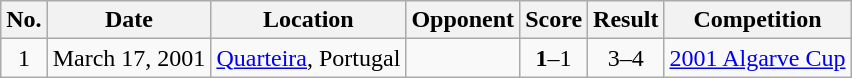<table class="wikitable plainrowheaders">
<tr>
<th>No.</th>
<th>Date</th>
<th>Location</th>
<th>Opponent</th>
<th>Score</th>
<th>Result</th>
<th>Competition</th>
</tr>
<tr>
<td align="center">1</td>
<td>March 17, 2001</td>
<td><a href='#'>Quarteira</a>, Portugal</td>
<td></td>
<td align="center"><strong>1</strong>–1</td>
<td align="center">3–4</td>
<td><a href='#'>2001 Algarve Cup</a></td>
</tr>
</table>
